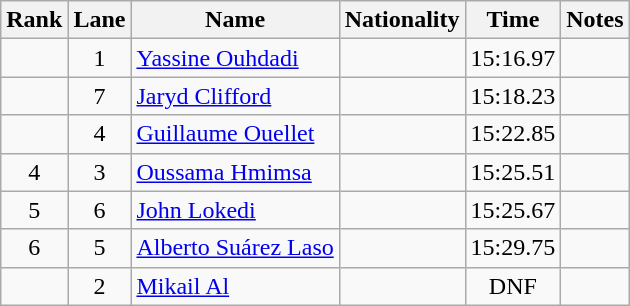<table class="wikitable sortable" style="text-align:center">
<tr>
<th>Rank</th>
<th>Lane</th>
<th>Name</th>
<th>Nationality</th>
<th>Time</th>
<th>Notes</th>
</tr>
<tr>
<td></td>
<td>1</td>
<td align=left><a href='#'>Yassine Ouhdadi</a></td>
<td align=left></td>
<td>15:16.97</td>
<td></td>
</tr>
<tr>
<td></td>
<td>7</td>
<td align=left><a href='#'>Jaryd Clifford</a></td>
<td align=left></td>
<td>15:18.23</td>
<td></td>
</tr>
<tr>
<td></td>
<td>4</td>
<td align=left><a href='#'>Guillaume Ouellet</a></td>
<td align=left></td>
<td>15:22.85</td>
<td></td>
</tr>
<tr>
<td>4</td>
<td>3</td>
<td align=left><a href='#'>Oussama Hmimsa</a></td>
<td align=left></td>
<td>15:25.51</td>
<td></td>
</tr>
<tr>
<td>5</td>
<td>6</td>
<td align=left><a href='#'>John Lokedi</a></td>
<td align=left></td>
<td>15:25.67</td>
<td></td>
</tr>
<tr>
<td>6</td>
<td>5</td>
<td align=left><a href='#'>Alberto Suárez Laso</a></td>
<td align=left></td>
<td>15:29.75</td>
<td></td>
</tr>
<tr>
<td></td>
<td>2</td>
<td align=left><a href='#'>Mikail Al</a></td>
<td align=left></td>
<td>DNF</td>
<td></td>
</tr>
</table>
